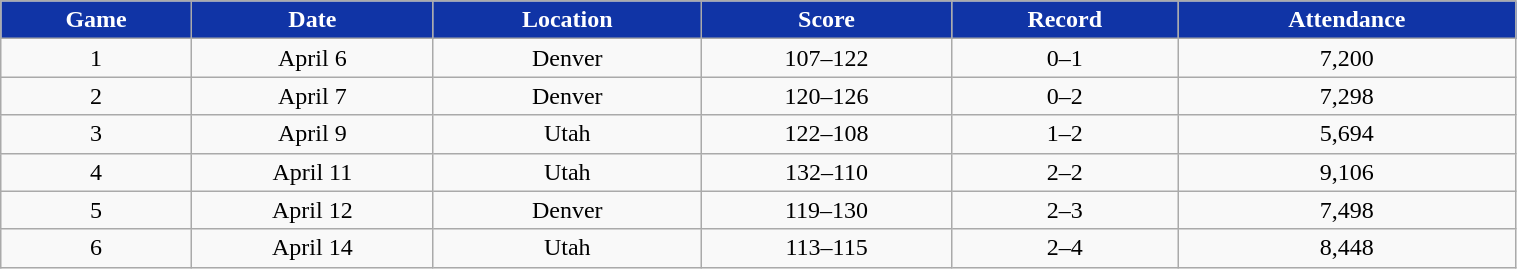<table class="wikitable" style="width:80%;">
<tr style="text-align:center; background:#1034A6;color:#FFFFFF;">
<td><strong>Game</strong></td>
<td><strong>Date</strong></td>
<td><strong>Location</strong></td>
<td><strong>Score</strong></td>
<td><strong>Record</strong></td>
<td><strong>Attendance</strong></td>
</tr>
<tr style="text-align:center;" bgcolor="">
<td>1</td>
<td>April 6</td>
<td>Denver</td>
<td>107–122</td>
<td>0–1</td>
<td>7,200</td>
</tr>
<tr style="text-align:center;" bgcolor="">
<td>2</td>
<td>April 7</td>
<td>Denver</td>
<td>120–126</td>
<td>0–2</td>
<td>7,298</td>
</tr>
<tr style="text-align:center;" bgcolor="">
<td>3</td>
<td>April 9</td>
<td>Utah</td>
<td>122–108</td>
<td>1–2</td>
<td>5,694</td>
</tr>
<tr style="text-align:center;" bgcolor="">
<td>4</td>
<td>April 11</td>
<td>Utah</td>
<td>132–110</td>
<td>2–2</td>
<td>9,106</td>
</tr>
<tr style="text-align:center;" bgcolor="">
<td>5</td>
<td>April 12</td>
<td>Denver</td>
<td>119–130</td>
<td>2–3</td>
<td>7,498</td>
</tr>
<tr style="text-align:center;" bgcolor="">
<td>6</td>
<td>April 14</td>
<td>Utah</td>
<td>113–115</td>
<td>2–4</td>
<td>8,448</td>
</tr>
</table>
